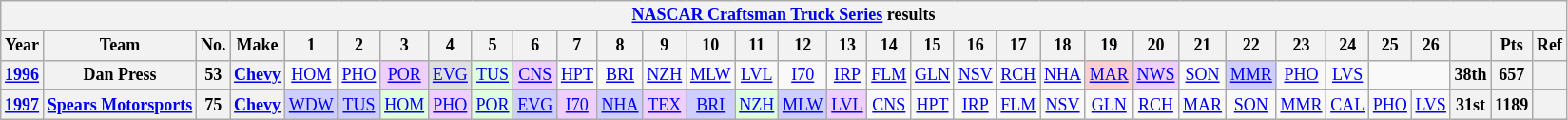<table class="wikitable" style="text-align:center; font-size:75%">
<tr>
<th colspan=45><a href='#'>NASCAR Craftsman Truck Series</a> results</th>
</tr>
<tr>
<th>Year</th>
<th>Team</th>
<th>No.</th>
<th>Make</th>
<th>1</th>
<th>2</th>
<th>3</th>
<th>4</th>
<th>5</th>
<th>6</th>
<th>7</th>
<th>8</th>
<th>9</th>
<th>10</th>
<th>11</th>
<th>12</th>
<th>13</th>
<th>14</th>
<th>15</th>
<th>16</th>
<th>17</th>
<th>18</th>
<th>19</th>
<th>20</th>
<th>21</th>
<th>22</th>
<th>23</th>
<th>24</th>
<th>25</th>
<th>26</th>
<th></th>
<th>Pts</th>
<th>Ref</th>
</tr>
<tr>
<th><a href='#'>1996</a></th>
<th>Dan Press</th>
<th>53</th>
<th><a href='#'>Chevy</a></th>
<td><a href='#'>HOM</a></td>
<td><a href='#'>PHO</a></td>
<td style="background:#EFCFFF;"><a href='#'>POR</a><br></td>
<td style="background:#DFDFDF;"><a href='#'>EVG</a><br></td>
<td style="background:#DFFFDF;"><a href='#'>TUS</a><br></td>
<td style="background:#EFCFFF;"><a href='#'>CNS</a><br></td>
<td><a href='#'>HPT</a></td>
<td><a href='#'>BRI</a></td>
<td><a href='#'>NZH</a></td>
<td><a href='#'>MLW</a></td>
<td><a href='#'>LVL</a></td>
<td><a href='#'>I70</a></td>
<td><a href='#'>IRP</a></td>
<td><a href='#'>FLM</a></td>
<td><a href='#'>GLN</a></td>
<td><a href='#'>NSV</a></td>
<td><a href='#'>RCH</a></td>
<td><a href='#'>NHA</a></td>
<td style="background:#FFCFCF;"><a href='#'>MAR</a><br></td>
<td style="background:#EFCFFF;"><a href='#'>NWS</a><br></td>
<td><a href='#'>SON</a></td>
<td style="background:#CFCFFF;"><a href='#'>MMR</a><br></td>
<td><a href='#'>PHO</a></td>
<td><a href='#'>LVS</a></td>
<td colspan=2></td>
<th>38th</th>
<th>657</th>
<th></th>
</tr>
<tr>
<th><a href='#'>1997</a></th>
<th><a href='#'>Spears Motorsports</a></th>
<th>75</th>
<th><a href='#'>Chevy</a></th>
<td style="background:#CFCFFF;"><a href='#'>WDW</a><br></td>
<td style="background:#CFCFFF;"><a href='#'>TUS</a><br></td>
<td style="background:#DFFFDF;"><a href='#'>HOM</a><br></td>
<td style="background:#EFCFFF;"><a href='#'>PHO</a><br></td>
<td style="background:#DFFFDF;"><a href='#'>POR</a><br></td>
<td style="background:#CFCFFF;"><a href='#'>EVG</a><br></td>
<td style="background:#EFCFFF;"><a href='#'>I70</a><br></td>
<td style="background:#CFCFFF;"><a href='#'>NHA</a><br></td>
<td style="background:#EFCFFF;"><a href='#'>TEX</a><br></td>
<td style="background:#CFCFFF;"><a href='#'>BRI</a><br></td>
<td style="background:#DFFFDF;"><a href='#'>NZH</a><br></td>
<td style="background:#CFCFFF;"><a href='#'>MLW</a><br></td>
<td style="background:#EFCFFF;"><a href='#'>LVL</a><br></td>
<td><a href='#'>CNS</a></td>
<td><a href='#'>HPT</a></td>
<td><a href='#'>IRP</a></td>
<td><a href='#'>FLM</a></td>
<td><a href='#'>NSV</a></td>
<td><a href='#'>GLN</a></td>
<td><a href='#'>RCH</a></td>
<td><a href='#'>MAR</a></td>
<td><a href='#'>SON</a></td>
<td><a href='#'>MMR</a></td>
<td><a href='#'>CAL</a></td>
<td><a href='#'>PHO</a></td>
<td><a href='#'>LVS</a></td>
<th>31st</th>
<th>1189</th>
<th></th>
</tr>
</table>
